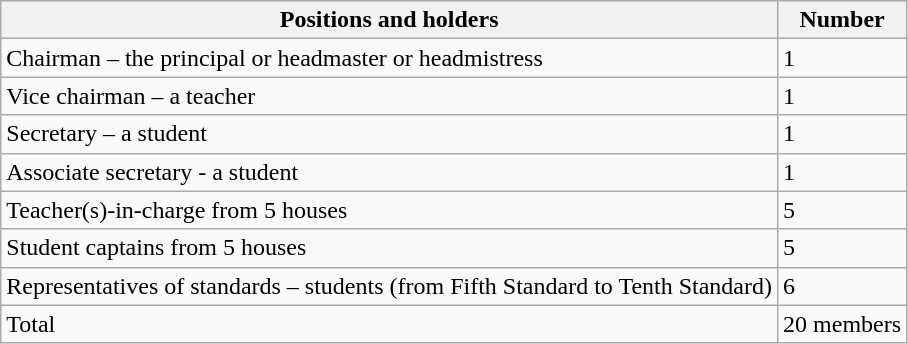<table class="wikitable sortable">
<tr>
<th>Positions and holders</th>
<th>Number</th>
</tr>
<tr>
<td>Chairman – the principal or headmaster or headmistress</td>
<td>1</td>
</tr>
<tr>
<td>Vice chairman – a teacher</td>
<td>1</td>
</tr>
<tr>
<td>Secretary – a student</td>
<td>1</td>
</tr>
<tr>
<td>Associate secretary - a student</td>
<td>1</td>
</tr>
<tr>
<td>Teacher(s)-in-charge from 5 houses</td>
<td>5</td>
</tr>
<tr>
<td>Student captains from 5 houses</td>
<td>5</td>
</tr>
<tr>
<td>Representatives of standards – students (from Fifth Standard to Tenth Standard)</td>
<td>6</td>
</tr>
<tr>
<td>Total</td>
<td>20 members</td>
</tr>
</table>
